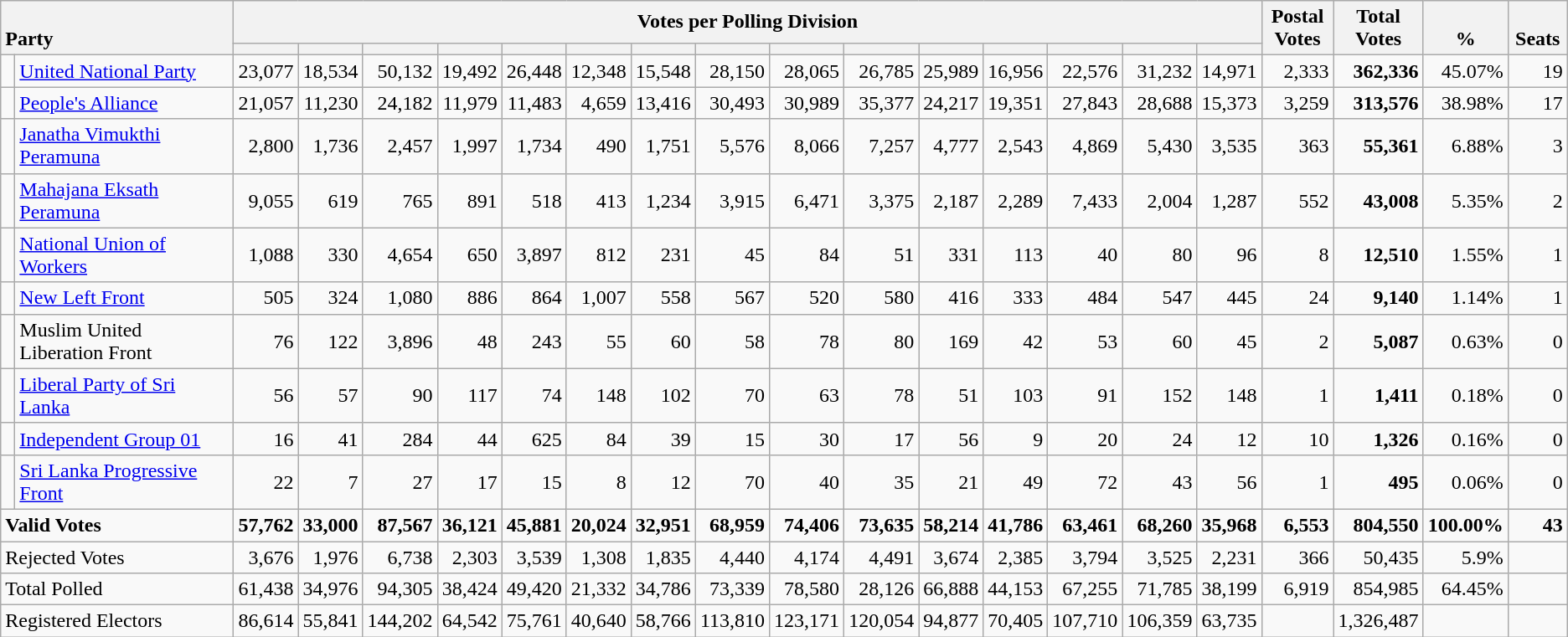<table class="wikitable" style="text-align:right;">
<tr>
<th style="text-align:left; vertical-align:bottom;" rowspan="2" colspan="2">Party</th>
<th colspan=15>Votes per Polling Division</th>
<th rowspan="2" style="vertical-align:bottom; text-align:center; width:50px;">Postal<br>Votes</th>
<th rowspan="2" style="vertical-align:bottom; text-align:center; width:50px;">Total Votes</th>
<th rowspan="2" style="vertical-align:bottom; text-align:center; width:50px;">%</th>
<th rowspan="2" style="vertical-align:bottom; text-align:center; width:40px;">Seats</th>
</tr>
<tr>
<th></th>
<th></th>
<th></th>
<th></th>
<th></th>
<th></th>
<th></th>
<th></th>
<th></th>
<th></th>
<th></th>
<th></th>
<th></th>
<th></th>
<th></th>
</tr>
<tr>
<td bgcolor=> </td>
<td align=left><a href='#'>United National Party</a></td>
<td>23,077</td>
<td>18,534</td>
<td>50,132</td>
<td>19,492</td>
<td>26,448</td>
<td>12,348</td>
<td>15,548</td>
<td>28,150</td>
<td>28,065</td>
<td>26,785</td>
<td>25,989</td>
<td>16,956</td>
<td>22,576</td>
<td>31,232</td>
<td>14,971</td>
<td>2,333</td>
<td><strong>362,336</strong></td>
<td>45.07%</td>
<td>19</td>
</tr>
<tr>
<td bgcolor=> </td>
<td align=left><a href='#'>People's Alliance</a></td>
<td>21,057</td>
<td>11,230</td>
<td>24,182</td>
<td>11,979</td>
<td>11,483</td>
<td>4,659</td>
<td>13,416</td>
<td>30,493</td>
<td>30,989</td>
<td>35,377</td>
<td>24,217</td>
<td>19,351</td>
<td>27,843</td>
<td>28,688</td>
<td>15,373</td>
<td>3,259</td>
<td><strong>313,576</strong></td>
<td>38.98%</td>
<td>17</td>
</tr>
<tr>
<td bgcolor=> </td>
<td align=left><a href='#'>Janatha Vimukthi Peramuna</a></td>
<td>2,800</td>
<td>1,736</td>
<td>2,457</td>
<td>1,997</td>
<td>1,734</td>
<td>490</td>
<td>1,751</td>
<td>5,576</td>
<td>8,066</td>
<td>7,257</td>
<td>4,777</td>
<td>2,543</td>
<td>4,869</td>
<td>5,430</td>
<td>3,535</td>
<td>363</td>
<td><strong>55,361</strong></td>
<td>6.88%</td>
<td>3</td>
</tr>
<tr>
<td bgcolor=> </td>
<td align=left><a href='#'>Mahajana Eksath Peramuna</a></td>
<td>9,055</td>
<td>619</td>
<td>765</td>
<td>891</td>
<td>518</td>
<td>413</td>
<td>1,234</td>
<td>3,915</td>
<td>6,471</td>
<td>3,375</td>
<td>2,187</td>
<td>2,289</td>
<td>7,433</td>
<td>2,004</td>
<td>1,287</td>
<td>552</td>
<td><strong>43,008</strong></td>
<td>5.35%</td>
<td>2</td>
</tr>
<tr>
<td bgcolor=> </td>
<td align=left><a href='#'>National Union of Workers</a></td>
<td>1,088</td>
<td>330</td>
<td>4,654</td>
<td>650</td>
<td>3,897</td>
<td>812</td>
<td>231</td>
<td>45</td>
<td>84</td>
<td>51</td>
<td>331</td>
<td>113</td>
<td>40</td>
<td>80</td>
<td>96</td>
<td>8</td>
<td><strong>12,510</strong></td>
<td>1.55%</td>
<td>1</td>
</tr>
<tr>
<td bgcolor=> </td>
<td align=left><a href='#'>New Left Front</a></td>
<td>505</td>
<td>324</td>
<td>1,080</td>
<td>886</td>
<td>864</td>
<td>1,007</td>
<td>558</td>
<td>567</td>
<td>520</td>
<td>580</td>
<td>416</td>
<td>333</td>
<td>484</td>
<td>547</td>
<td>445</td>
<td>24</td>
<td><strong>9,140</strong></td>
<td>1.14%</td>
<td>1</td>
</tr>
<tr>
<td bgcolor=> </td>
<td align=left>Muslim United Liberation Front</td>
<td>76</td>
<td>122</td>
<td>3,896</td>
<td>48</td>
<td>243</td>
<td>55</td>
<td>60</td>
<td>58</td>
<td>78</td>
<td>80</td>
<td>169</td>
<td>42</td>
<td>53</td>
<td>60</td>
<td>45</td>
<td>2</td>
<td><strong>5,087</strong></td>
<td>0.63%</td>
<td>0</td>
</tr>
<tr>
<td bgcolor=> </td>
<td align=left><a href='#'>Liberal Party of Sri Lanka</a></td>
<td>56</td>
<td>57</td>
<td>90</td>
<td>117</td>
<td>74</td>
<td>148</td>
<td>102</td>
<td>70</td>
<td>63</td>
<td>78</td>
<td>51</td>
<td>103</td>
<td>91</td>
<td>152</td>
<td>148</td>
<td>1</td>
<td><strong>1,411</strong></td>
<td>0.18%</td>
<td>0</td>
</tr>
<tr>
<td bgcolor=> </td>
<td align=left><a href='#'>Independent Group 01</a></td>
<td>16</td>
<td>41</td>
<td>284</td>
<td>44</td>
<td>625</td>
<td>84</td>
<td>39</td>
<td>15</td>
<td>30</td>
<td>17</td>
<td>56</td>
<td>9</td>
<td>20</td>
<td>24</td>
<td>12</td>
<td>10</td>
<td><strong>1,326</strong></td>
<td>0.16%</td>
<td>0</td>
</tr>
<tr>
<td bgcolor=> </td>
<td align=left><a href='#'>Sri Lanka Progressive Front</a></td>
<td>22</td>
<td>7</td>
<td>27</td>
<td>17</td>
<td>15</td>
<td>8</td>
<td>12</td>
<td>70</td>
<td>40</td>
<td>35</td>
<td>21</td>
<td>49</td>
<td>72</td>
<td>43</td>
<td>56</td>
<td>1</td>
<td><strong>495</strong></td>
<td>0.06%</td>
<td>0</td>
</tr>
<tr style="font-weight:bold">
<td style="text-align:left;" colspan="2">Valid Votes</td>
<td>57,762</td>
<td>33,000</td>
<td>87,567</td>
<td>36,121</td>
<td>45,881</td>
<td>20,024</td>
<td>32,951</td>
<td>68,959</td>
<td>74,406</td>
<td>73,635</td>
<td>58,214</td>
<td>41,786</td>
<td>63,461</td>
<td>68,260</td>
<td>35,968</td>
<td>6,553</td>
<td>804,550</td>
<td>100.00%</td>
<td>43</td>
</tr>
<tr>
<td style="text-align:left;" colspan="2">Rejected Votes</td>
<td>3,676</td>
<td>1,976</td>
<td>6,738</td>
<td>2,303</td>
<td>3,539</td>
<td>1,308</td>
<td>1,835</td>
<td>4,440</td>
<td>4,174</td>
<td>4,491</td>
<td>3,674</td>
<td>2,385</td>
<td>3,794</td>
<td>3,525</td>
<td>2,231</td>
<td>366</td>
<td>50,435</td>
<td>5.9%</td>
<td></td>
</tr>
<tr>
<td style="text-align:left;" colspan="2">Total Polled</td>
<td>61,438</td>
<td>34,976</td>
<td>94,305</td>
<td>38,424</td>
<td>49,420</td>
<td>21,332</td>
<td>34,786</td>
<td>73,339</td>
<td>78,580</td>
<td>28,126</td>
<td>66,888</td>
<td>44,153</td>
<td>67,255</td>
<td>71,785</td>
<td>38,199</td>
<td>6,919</td>
<td>854,985</td>
<td>64.45%</td>
<td></td>
</tr>
<tr>
<td style="text-align:left;" colspan="2">Registered Electors</td>
<td>86,614</td>
<td>55,841</td>
<td>144,202</td>
<td>64,542</td>
<td>75,761</td>
<td>40,640</td>
<td>58,766</td>
<td>113,810</td>
<td>123,171</td>
<td>120,054</td>
<td>94,877</td>
<td>70,405</td>
<td>107,710</td>
<td>106,359</td>
<td>63,735</td>
<td></td>
<td>1,326,487</td>
<td></td>
<td></td>
</tr>
</table>
